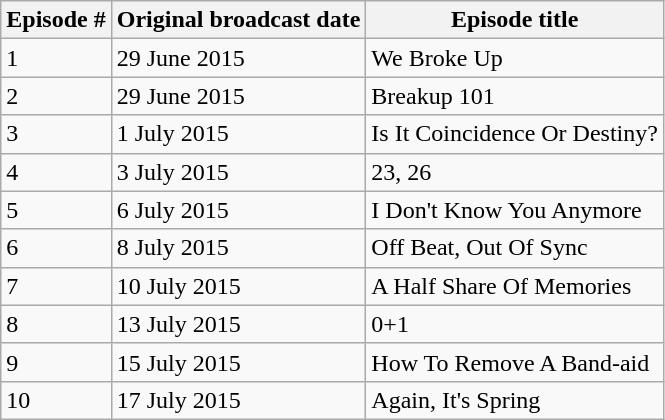<table class="wikitable">
<tr>
<th>Episode #</th>
<th>Original broadcast date</th>
<th>Episode title</th>
</tr>
<tr>
<td>1</td>
<td>29 June 2015</td>
<td>We Broke Up</td>
</tr>
<tr>
<td>2</td>
<td>29 June 2015</td>
<td>Breakup 101</td>
</tr>
<tr>
<td>3</td>
<td>1 July 2015</td>
<td>Is It Coincidence Or Destiny?</td>
</tr>
<tr>
<td>4</td>
<td>3 July 2015</td>
<td>23, 26</td>
</tr>
<tr>
<td>5</td>
<td>6 July 2015</td>
<td>I Don't Know You Anymore</td>
</tr>
<tr>
<td>6</td>
<td>8 July 2015</td>
<td>Off Beat, Out Of Sync</td>
</tr>
<tr>
<td>7</td>
<td>10 July 2015</td>
<td>A Half Share Of Memories</td>
</tr>
<tr>
<td>8</td>
<td>13 July 2015</td>
<td>0+1</td>
</tr>
<tr>
<td>9</td>
<td>15 July 2015</td>
<td>How To Remove A Band-aid</td>
</tr>
<tr>
<td>10</td>
<td>17 July 2015</td>
<td>Again, It's Spring</td>
</tr>
</table>
